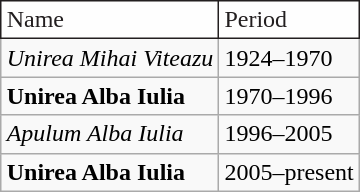<table class="wikitable" style="text-align: left" align="right">
<tr>
<td style="background:#fefefe;color:#221e1f;border:1px solid #221e1f">Name</td>
<td style="background:#fefefe;color:#221e1f;border:1px solid #221e1f">Period</td>
</tr>
<tr>
<td align=left><em>Unirea Mihai Viteazu</em></td>
<td>1924–1970</td>
</tr>
<tr>
<td align=left><strong>Unirea Alba Iulia</strong></td>
<td>1970–1996</td>
</tr>
<tr>
<td align=left><em>Apulum Alba Iulia</em></td>
<td>1996–2005</td>
</tr>
<tr>
<td align=left><strong>Unirea Alba Iulia</strong></td>
<td>2005–present</td>
</tr>
</table>
